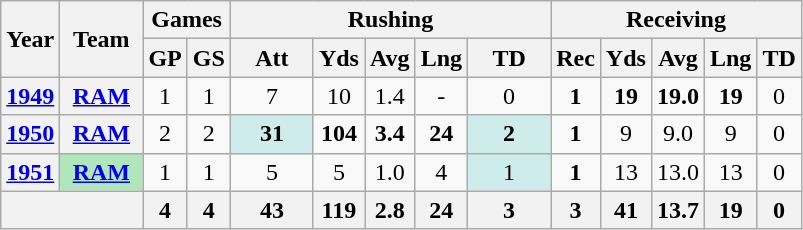<table class="wikitable" style="text-align:center;">
<tr>
<th rowspan="2">Year</th>
<th rowspan="2">Team</th>
<th colspan="2">Games</th>
<th colspan="5">Rushing</th>
<th colspan="5">Receiving</th>
</tr>
<tr>
<th>GP</th>
<th>GS</th>
<th>Att</th>
<th>Yds</th>
<th>Avg</th>
<th>Lng</th>
<th>TD</th>
<th>Rec</th>
<th>Yds</th>
<th>Avg</th>
<th>Lng</th>
<th>TD</th>
</tr>
<tr>
<th><a href='#'>1949</a></th>
<th><a href='#'>RAM</a></th>
<td>1</td>
<td>1</td>
<td>7</td>
<td>10</td>
<td>1.4</td>
<td>-</td>
<td>0</td>
<td><strong>1</strong></td>
<td><strong>19</strong></td>
<td><strong>19.0</strong></td>
<td><strong>19</strong></td>
<td>0</td>
</tr>
<tr>
<th><a href='#'>1950</a></th>
<th><a href='#'>RAM</a></th>
<td>2</td>
<td>2</td>
<td style="background:#cfecec; width:3em;"><strong>31</strong></td>
<td><strong>104</strong></td>
<td><strong>3.4</strong></td>
<td><strong>24</strong></td>
<td style="background:#cfecec; width:3em;"><strong>2</strong></td>
<td><strong>1</strong></td>
<td>9</td>
<td>9.0</td>
<td>9</td>
<td>0</td>
</tr>
<tr>
<th><a href='#'>1951</a></th>
<th style="background:#afe6ba; width:3em;"><a href='#'>RAM</a></th>
<td>1</td>
<td>1</td>
<td>5</td>
<td>5</td>
<td>1.0</td>
<td>4</td>
<td style="background:#cfecec; width:3em;">1</td>
<td><strong>1</strong></td>
<td>13</td>
<td>13.0</td>
<td>13</td>
<td>0</td>
</tr>
<tr>
<th colspan="2"></th>
<th>4</th>
<th>4</th>
<th>43</th>
<th>119</th>
<th>2.8</th>
<th>24</th>
<th>3</th>
<th>3</th>
<th>41</th>
<th>13.7</th>
<th>19</th>
<th>0</th>
</tr>
</table>
